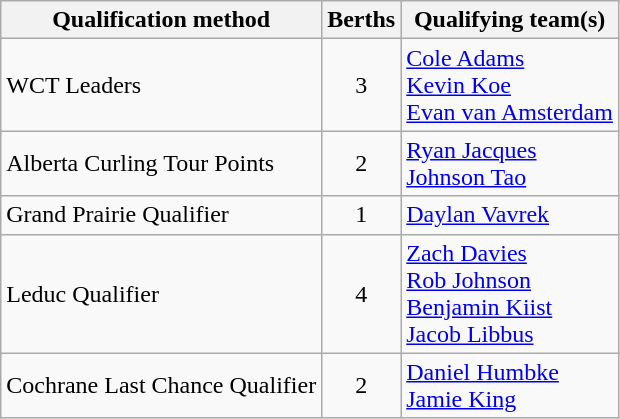<table class="wikitable">
<tr>
<th scope="col">Qualification method</th>
<th scope="col">Berths</th>
<th scope="col">Qualifying team(s)</th>
</tr>
<tr>
<td>WCT Leaders</td>
<td style="text-align: center;">3</td>
<td><a href='#'>Cole Adams</a> <br> <a href='#'>Kevin Koe</a> <br> <a href='#'>Evan van Amsterdam</a></td>
</tr>
<tr>
<td>Alberta Curling Tour Points</td>
<td style="text-align: center;">2</td>
<td><a href='#'>Ryan Jacques</a> <br> <a href='#'>Johnson Tao</a></td>
</tr>
<tr>
<td>Grand Prairie Qualifier</td>
<td style="text-align: center;">1</td>
<td><a href='#'>Daylan Vavrek</a></td>
</tr>
<tr>
<td>Leduc Qualifier</td>
<td style="text-align: center;">4</td>
<td><a href='#'>Zach Davies</a> <br> <a href='#'>Rob Johnson</a> <br> <a href='#'>Benjamin Kiist</a> <br> <a href='#'>Jacob Libbus</a></td>
</tr>
<tr>
<td>Cochrane Last Chance Qualifier</td>
<td style="text-align: center;">2</td>
<td><a href='#'>Daniel Humbke</a> <br> <a href='#'>Jamie King</a></td>
</tr>
</table>
